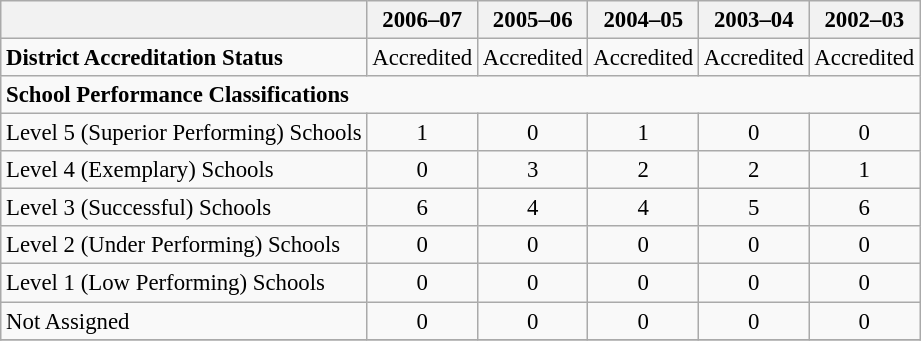<table class="wikitable" style="font-size: 95%;">
<tr>
<th></th>
<th>2006–07</th>
<th>2005–06</th>
<th>2004–05</th>
<th>2003–04</th>
<th>2002–03</th>
</tr>
<tr>
<td align="left"><strong>District Accreditation Status</strong></td>
<td align="center">Accredited</td>
<td align="center">Accredited</td>
<td align="center">Accredited</td>
<td align="center">Accredited</td>
<td align="center">Accredited</td>
</tr>
<tr>
<td align="left" colspan="6"><strong>School Performance Classifications</strong></td>
</tr>
<tr>
<td align="left">Level 5 (Superior Performing) Schools</td>
<td align="center">1</td>
<td align="center">0</td>
<td align="center">1</td>
<td align="center">0</td>
<td align="center">0</td>
</tr>
<tr>
<td align="left">Level 4 (Exemplary) Schools</td>
<td align="center">0</td>
<td align="center">3</td>
<td align="center">2</td>
<td align="center">2</td>
<td align="center">1</td>
</tr>
<tr>
<td align="left">Level 3 (Successful) Schools</td>
<td align="center">6</td>
<td align="center">4</td>
<td align="center">4</td>
<td align="center">5</td>
<td align="center">6</td>
</tr>
<tr>
<td align="left">Level 2 (Under Performing) Schools</td>
<td align="center">0</td>
<td align="center">0</td>
<td align="center">0</td>
<td align="center">0</td>
<td align="center">0</td>
</tr>
<tr>
<td align="left">Level 1 (Low Performing) Schools</td>
<td align="center">0</td>
<td align="center">0</td>
<td align="center">0</td>
<td align="center">0</td>
<td align="center">0</td>
</tr>
<tr>
<td align="left">Not Assigned</td>
<td align="center">0</td>
<td align="center">0</td>
<td align="center">0</td>
<td align="center">0</td>
<td align="center">0</td>
</tr>
<tr>
</tr>
</table>
